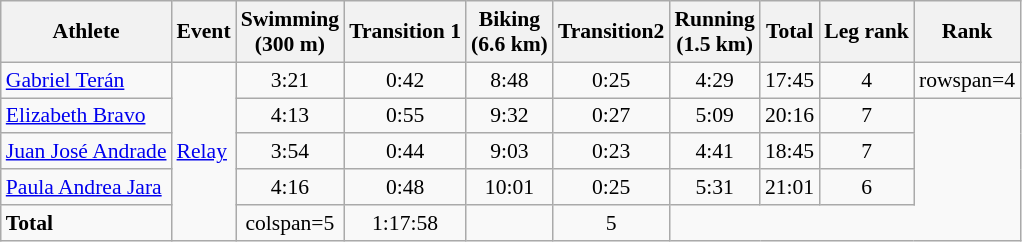<table class=wikitable style=font-size:90%;text-align:center>
<tr>
<th>Athlete</th>
<th>Event</th>
<th>Swimming<br><span>(300 m)</span></th>
<th>Transition 1</th>
<th>Biking<br><span>(6.6 km)</span></th>
<th>Transition2</th>
<th>Running<br><span>(1.5 km)</span></th>
<th>Total</th>
<th>Leg rank</th>
<th>Rank</th>
</tr>
<tr align=center>
<td align=left><a href='#'>Gabriel Terán</a></td>
<td align=left rowspan=5><a href='#'>Relay</a></td>
<td>3:21</td>
<td>0:42</td>
<td>8:48</td>
<td>0:25</td>
<td>4:29</td>
<td>17:45</td>
<td>4</td>
<td>rowspan=4 </td>
</tr>
<tr align=center>
<td align=left><a href='#'>Elizabeth Bravo</a></td>
<td>4:13</td>
<td>0:55</td>
<td>9:32</td>
<td>0:27</td>
<td>5:09</td>
<td>20:16</td>
<td>7</td>
</tr>
<tr align=center>
<td align=left><a href='#'>Juan José Andrade</a></td>
<td>3:54</td>
<td>0:44</td>
<td>9:03</td>
<td>0:23</td>
<td>4:41</td>
<td>18:45</td>
<td>7</td>
</tr>
<tr align=center>
<td align=left><a href='#'>Paula Andrea Jara</a></td>
<td>4:16</td>
<td>0:48</td>
<td>10:01</td>
<td>0:25</td>
<td>5:31</td>
<td>21:01</td>
<td>6</td>
</tr>
<tr align=center>
<td align=left><strong>Total</strong></td>
<td>colspan=5 </td>
<td>1:17:58</td>
<td></td>
<td>5</td>
</tr>
</table>
